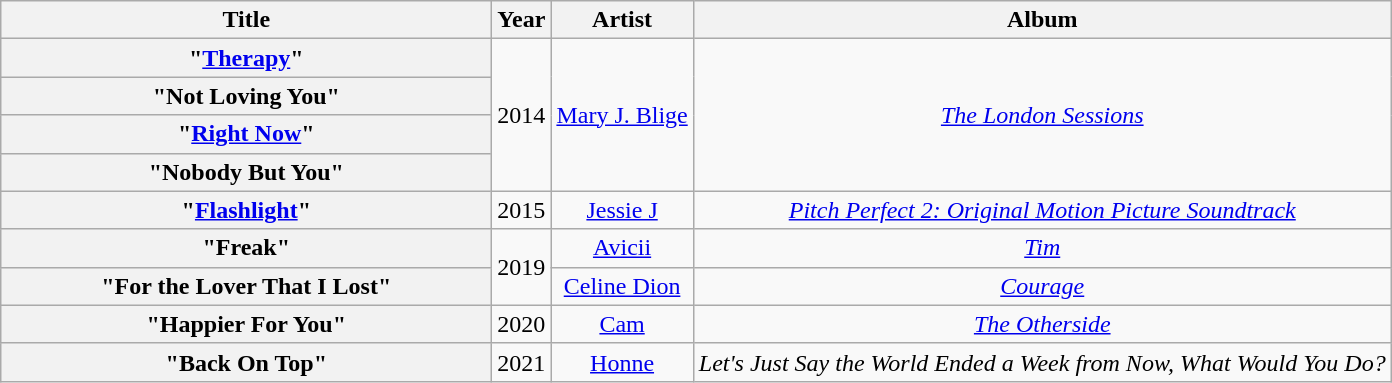<table class="wikitable plainrowheaders" style="text-align:center;">
<tr>
<th scope="col" style="width:20em;">Title</th>
<th scope="col" style="width:1em;">Year</th>
<th scope="col">Artist</th>
<th scope="col">Album</th>
</tr>
<tr>
<th scope="row">"<a href='#'>Therapy</a>"</th>
<td rowspan="4">2014</td>
<td rowspan="4"><a href='#'>Mary J. Blige</a></td>
<td rowspan="4"><em><a href='#'>The London Sessions</a></em></td>
</tr>
<tr>
<th scope="row">"Not Loving You"</th>
</tr>
<tr>
<th scope="row">"<a href='#'>Right Now</a>"</th>
</tr>
<tr>
<th scope="row">"Nobody But You"</th>
</tr>
<tr>
<th scope="row">"<a href='#'>Flashlight</a>"</th>
<td>2015</td>
<td><a href='#'>Jessie J</a></td>
<td><em><a href='#'>Pitch Perfect 2: Original Motion Picture Soundtrack</a></em></td>
</tr>
<tr>
<th scope="row">"Freak"</th>
<td rowspan="2">2019</td>
<td><a href='#'>Avicii</a></td>
<td><em><a href='#'>Tim</a></em></td>
</tr>
<tr>
<th scope="row">"For the Lover That I Lost"</th>
<td><a href='#'>Celine Dion</a></td>
<td><em><a href='#'>Courage</a></em></td>
</tr>
<tr>
<th scope="row">"Happier For You"</th>
<td>2020</td>
<td><a href='#'>Cam</a></td>
<td><em><a href='#'>The Otherside</a></em></td>
</tr>
<tr>
<th scope="row">"Back On Top"</th>
<td>2021</td>
<td><a href='#'>Honne</a></td>
<td><em>Let's Just Say the World Ended a Week from Now, What Would You Do?</em></td>
</tr>
</table>
